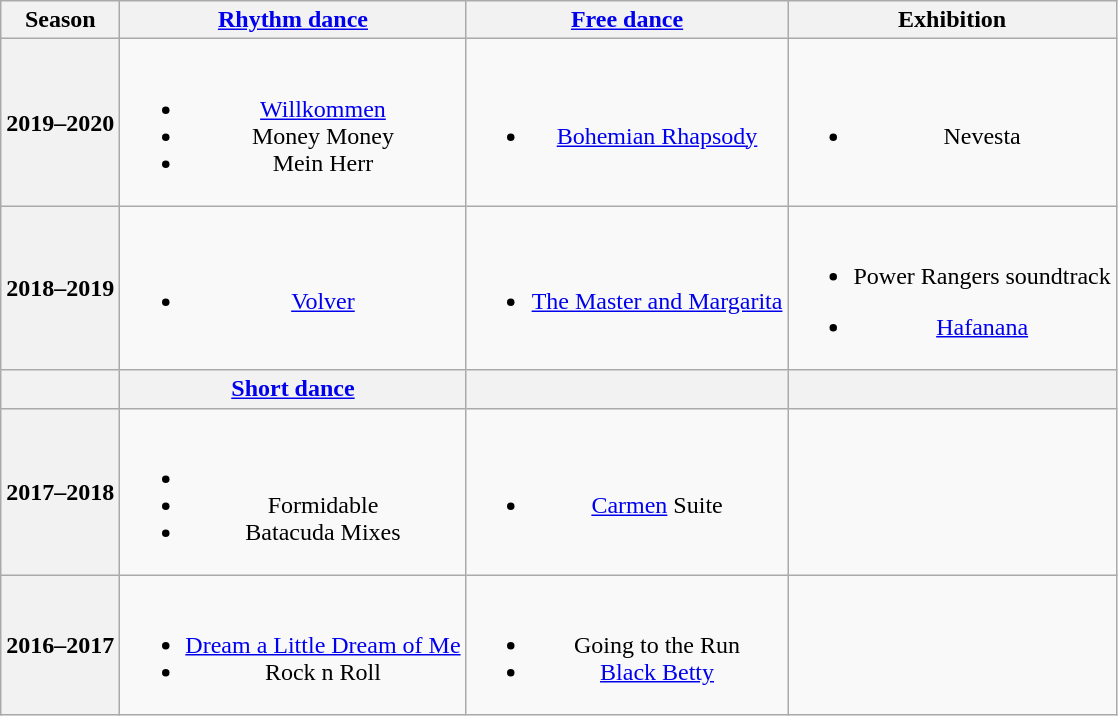<table class=wikitable style=text-align:center>
<tr>
<th>Season</th>
<th><a href='#'>Rhythm dance</a></th>
<th><a href='#'>Free dance</a></th>
<th>Exhibition</th>
</tr>
<tr>
<th>2019–2020 <br> </th>
<td><br><ul><li><a href='#'>Willkommen</a></li><li>Money Money</li><li>Mein Herr <br> </li></ul></td>
<td><br><ul><li><a href='#'>Bohemian Rhapsody</a> <br> </li></ul></td>
<td><br><ul><li>Nevesta <br> </li></ul></td>
</tr>
<tr>
<th>2018–2019 <br></th>
<td><br><ul><li> <a href='#'>Volver</a> <br></li></ul></td>
<td><br><ul><li><a href='#'>The Master and Margarita</a> <br></li></ul></td>
<td><br><ul><li>Power Rangers soundtrack</li></ul><ul><li><a href='#'>Hafanana</a> <br></li></ul></td>
</tr>
<tr>
<th></th>
<th><a href='#'>Short dance</a></th>
<th></th>
<th></th>
</tr>
<tr>
<th>2017–2018 <br></th>
<td><br><ul><li></li><li> Formidable <br></li><li> Batacuda Mixes <br></li></ul></td>
<td><br><ul><li><a href='#'>Carmen</a> Suite <br></li></ul></td>
<td></td>
</tr>
<tr>
<th>2016–2017</th>
<td><br><ul><li><a href='#'>Dream a Little Dream of Me</a></li><li>Rock n Roll</li></ul></td>
<td><br><ul><li>Going to the Run <br></li><li><a href='#'>Black Betty</a></li></ul></td>
<td></td>
</tr>
</table>
